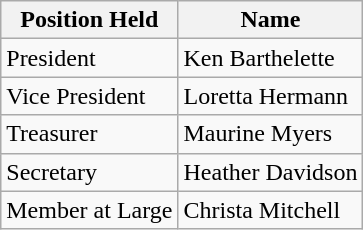<table class="wikitable">
<tr>
<th>Position Held</th>
<th>Name</th>
</tr>
<tr>
<td>President</td>
<td>Ken Barthelette</td>
</tr>
<tr>
<td>Vice President</td>
<td>Loretta Hermann</td>
</tr>
<tr>
<td>Treasurer</td>
<td>Maurine Myers</td>
</tr>
<tr>
<td>Secretary</td>
<td>Heather Davidson</td>
</tr>
<tr>
<td>Member at Large</td>
<td>Christa Mitchell</td>
</tr>
</table>
